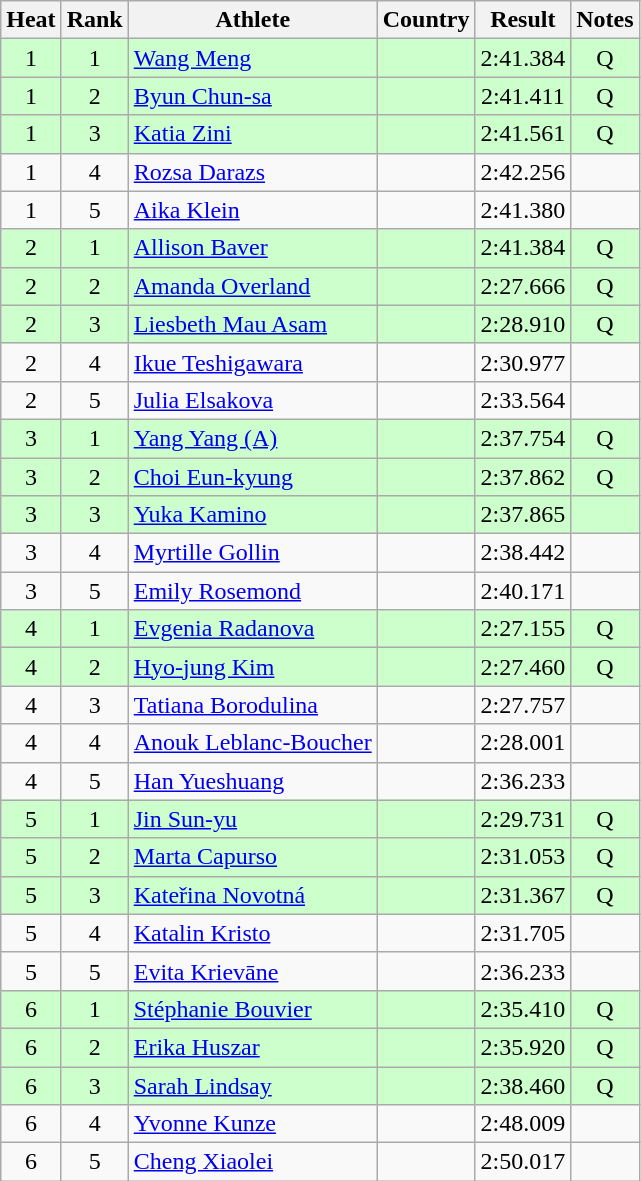<table class="wikitable sortable" style="text-align:center">
<tr>
<th>Heat</th>
<th>Rank</th>
<th>Athlete</th>
<th>Country</th>
<th>Result</th>
<th>Notes</th>
</tr>
<tr bgcolor=ccffcc>
<td>1</td>
<td>1</td>
<td align=left><a href='#'>Wang Meng</a></td>
<td></td>
<td>2:41.384</td>
<td>Q</td>
</tr>
<tr bgcolor=ccffcc>
<td>1</td>
<td>2</td>
<td align=left><a href='#'>Byun Chun-sa</a></td>
<td></td>
<td>2:41.411</td>
<td>Q</td>
</tr>
<tr bgcolor=ccffcc>
<td>1</td>
<td>3</td>
<td align=left><a href='#'>Katia Zini</a></td>
<td></td>
<td>2:41.561</td>
<td>Q</td>
</tr>
<tr>
<td>1</td>
<td>4</td>
<td align=left><a href='#'>Rozsa Darazs</a></td>
<td></td>
<td>2:42.256</td>
<td></td>
</tr>
<tr>
<td>1</td>
<td>5</td>
<td align=left><a href='#'>Aika Klein</a></td>
<td></td>
<td>2:41.380</td>
<td></td>
</tr>
<tr bgcolor=ccffcc>
<td>2</td>
<td>1</td>
<td align=left><a href='#'>Allison Baver</a></td>
<td></td>
<td>2:41.384</td>
<td>Q</td>
</tr>
<tr bgcolor=ccffcc>
<td>2</td>
<td>2</td>
<td align=left><a href='#'>Amanda Overland</a></td>
<td></td>
<td>2:27.666</td>
<td>Q</td>
</tr>
<tr bgcolor=ccffcc>
<td>2</td>
<td>3</td>
<td align=left><a href='#'>Liesbeth Mau Asam</a></td>
<td></td>
<td>2:28.910</td>
<td>Q</td>
</tr>
<tr>
<td>2</td>
<td>4</td>
<td align=left><a href='#'>Ikue Teshigawara</a></td>
<td></td>
<td>2:30.977</td>
<td></td>
</tr>
<tr>
<td>2</td>
<td>5</td>
<td align=left><a href='#'>Julia Elsakova</a></td>
<td></td>
<td>2:33.564</td>
<td></td>
</tr>
<tr bgcolor=ccffcc>
<td>3</td>
<td>1</td>
<td align=left><a href='#'>Yang Yang (A)</a></td>
<td></td>
<td>2:37.754</td>
<td>Q</td>
</tr>
<tr bgcolor=ccffcc>
<td>3</td>
<td>2</td>
<td align=left><a href='#'>Choi Eun-kyung</a></td>
<td></td>
<td>2:37.862</td>
<td>Q</td>
</tr>
<tr bgcolor=ccffcc>
<td>3</td>
<td>3</td>
<td align=left><a href='#'>Yuka Kamino</a></td>
<td></td>
<td>2:37.865</td>
<td></td>
</tr>
<tr>
<td>3</td>
<td>4</td>
<td align=left><a href='#'>Myrtille Gollin</a></td>
<td></td>
<td>2:38.442</td>
<td></td>
</tr>
<tr>
<td>3</td>
<td>5</td>
<td align=left><a href='#'>Emily Rosemond</a></td>
<td></td>
<td>2:40.171</td>
<td></td>
</tr>
<tr bgcolor=ccffcc>
<td>4</td>
<td>1</td>
<td align=left><a href='#'>Evgenia Radanova</a></td>
<td></td>
<td>2:27.155</td>
<td>Q</td>
</tr>
<tr bgcolor=ccffcc>
<td>4</td>
<td>2</td>
<td align=left><a href='#'>Hyo-jung Kim</a></td>
<td></td>
<td>2:27.460</td>
<td>Q</td>
</tr>
<tr>
<td>4</td>
<td>3</td>
<td align=left><a href='#'>Tatiana Borodulina</a></td>
<td></td>
<td>2:27.757</td>
<td></td>
</tr>
<tr>
<td>4</td>
<td>4</td>
<td align=left><a href='#'>Anouk Leblanc-Boucher</a></td>
<td></td>
<td>2:28.001</td>
<td></td>
</tr>
<tr>
<td>4</td>
<td>5</td>
<td align=left><a href='#'>Han Yueshuang</a></td>
<td></td>
<td>2:36.233</td>
<td></td>
</tr>
<tr bgcolor=ccffcc>
<td>5</td>
<td>1</td>
<td align=left><a href='#'>Jin Sun-yu</a></td>
<td></td>
<td>2:29.731</td>
<td>Q</td>
</tr>
<tr bgcolor=ccffcc>
<td>5</td>
<td>2</td>
<td align=left><a href='#'>Marta Capurso</a></td>
<td></td>
<td>2:31.053</td>
<td>Q</td>
</tr>
<tr bgcolor=ccffcc>
<td>5</td>
<td>3</td>
<td align=left><a href='#'>Kateřina Novotná</a></td>
<td></td>
<td>2:31.367</td>
<td>Q</td>
</tr>
<tr>
<td>5</td>
<td>4</td>
<td align=left><a href='#'>Katalin Kristo</a></td>
<td></td>
<td>2:31.705</td>
<td></td>
</tr>
<tr>
<td>5</td>
<td>5</td>
<td align=left><a href='#'>Evita Krievāne</a></td>
<td></td>
<td>2:36.233</td>
<td></td>
</tr>
<tr bgcolor=ccffcc>
<td>6</td>
<td>1</td>
<td align=left><a href='#'>Stéphanie Bouvier</a></td>
<td></td>
<td>2:35.410</td>
<td>Q</td>
</tr>
<tr bgcolor=ccffcc>
<td>6</td>
<td>2</td>
<td align=left><a href='#'>Erika Huszar</a></td>
<td></td>
<td>2:35.920</td>
<td>Q</td>
</tr>
<tr bgcolor=ccffcc>
<td>6</td>
<td>3</td>
<td align=left><a href='#'>Sarah Lindsay</a></td>
<td></td>
<td>2:38.460</td>
<td>Q</td>
</tr>
<tr>
<td>6</td>
<td>4</td>
<td align=left><a href='#'>Yvonne Kunze</a></td>
<td></td>
<td>2:48.009</td>
<td></td>
</tr>
<tr>
<td>6</td>
<td>5</td>
<td align=left><a href='#'>Cheng Xiaolei</a></td>
<td></td>
<td>2:50.017</td>
<td></td>
</tr>
</table>
